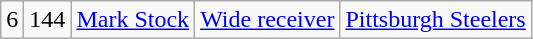<table class="wikitable" style="text-align:center">
<tr>
<td>6</td>
<td>144</td>
<td><a href='#'>Mark Stock</a></td>
<td><a href='#'>Wide receiver</a></td>
<td><a href='#'>Pittsburgh Steelers</a></td>
</tr>
</table>
